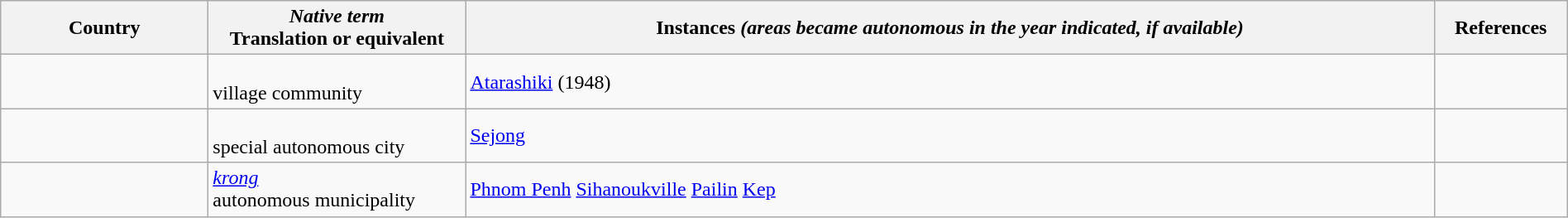<table width="100%" class="wikitable">
<tr>
<th width="160px">Country</th>
<th class="unsortable" width="200px"><em>Native term</em><br>Translation or equivalent</th>
<th class="unsortable">Instances <em>(areas became autonomous in the year indicated, if available)</em></th>
<th class="unsortable" width="100px">References</th>
</tr>
<tr>
<td></td>
<td><br>village community</td>
<td> <a href='#'>Atarashiki</a> (1948)</td>
<td></td>
</tr>
<tr>
<td></td>
<td><br>special autonomous city</td>
<td> <a href='#'>Sejong</a></td>
<td></td>
</tr>
<tr>
<td></td>
<td><a href='#'><em>krong</em></a><br>autonomous municipality</td>
<td> <a href='#'>Phnom Penh</a> <a href='#'>Sihanoukville</a> <a href='#'>Pailin</a> <a href='#'>Kep</a></td>
<td align=center></td>
</tr>
</table>
